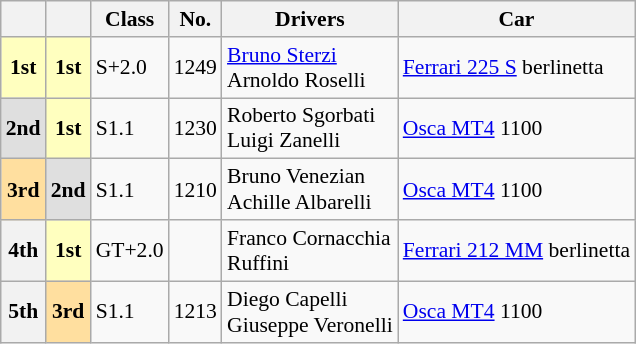<table class="wikitable" style="font-size:90%">
<tr>
<th></th>
<th></th>
<th>Class</th>
<th>No.</th>
<th>Drivers</th>
<th>Car</th>
</tr>
<tr>
<th style="background:#ffffbf;"><strong>1st</strong></th>
<th style="background:#ffffbf;"><strong>1st</strong></th>
<td>S+2.0</td>
<td>1249</td>
<td> <a href='#'>Bruno Sterzi</a><br> Arnoldo Roselli</td>
<td><a href='#'>Ferrari 225 S</a> berlinetta</td>
</tr>
<tr>
<th style="background:#dfdfdf;">2nd</th>
<th style="background:#ffffbf;"><strong>1st</strong></th>
<td>S1.1</td>
<td>1230</td>
<td> Roberto Sgorbati<br> Luigi Zanelli</td>
<td><a href='#'>Osca MT4</a> 1100</td>
</tr>
<tr>
<th style="background:#ffdf9f;">3rd</th>
<th style="background:#dfdfdf;">2nd</th>
<td>S1.1</td>
<td>1210</td>
<td> Bruno Venezian<br> Achille Albarelli</td>
<td><a href='#'>Osca MT4</a> 1100</td>
</tr>
<tr>
<th>4th</th>
<th style="background:#ffffbf;"><strong>1st</strong></th>
<td>GT+2.0</td>
<td></td>
<td> Franco Cornacchia<br> Ruffini</td>
<td><a href='#'>Ferrari 212 MM</a> berlinetta</td>
</tr>
<tr>
<th>5th</th>
<th style="background:#ffdf9f;">3rd</th>
<td>S1.1</td>
<td>1213</td>
<td> Diego Capelli<br> Giuseppe Veronelli</td>
<td><a href='#'>Osca MT4</a> 1100</td>
</tr>
</table>
